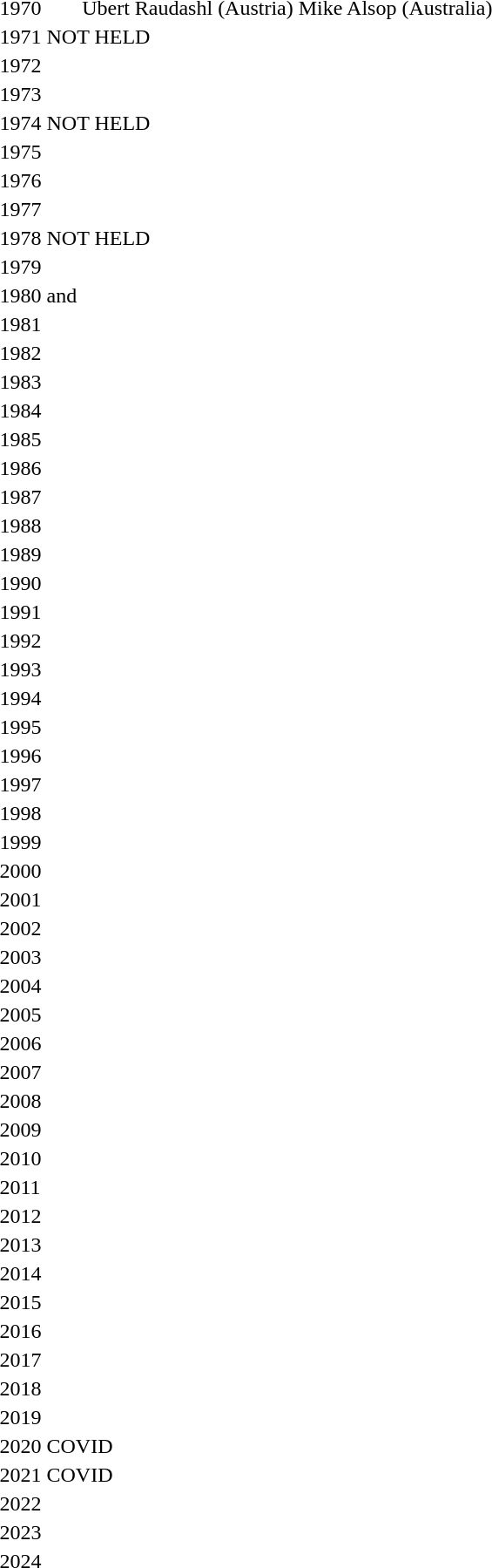<table>
<tr>
<td>1970</td>
<td></td>
<td>Ubert Raudashl (Austria)</td>
<td>Mike Alsop (Australia)</td>
<td></td>
</tr>
<tr>
<td>1971</td>
<td colspan=3>NOT HELD</td>
<td></td>
</tr>
<tr>
<td>1972</td>
<td></td>
<td></td>
<td></td>
<td></td>
</tr>
<tr>
<td>1973</td>
<td></td>
<td></td>
<td></td>
</tr>
<tr>
<td>1974</td>
<td colspan=3>NOT HELD</td>
<td></td>
</tr>
<tr>
<td>1975</td>
<td></td>
<td></td>
<td></td>
</tr>
<tr>
<td>1976</td>
<td></td>
<td></td>
<td></td>
<td></td>
</tr>
<tr>
<td>1977</td>
<td></td>
<td></td>
<td></td>
<td></td>
</tr>
<tr>
<td>1978</td>
<td colspan=3>NOT HELD</td>
<td></td>
</tr>
<tr>
<td>1979</td>
<td></td>
<td></td>
<td></td>
</tr>
<tr>
<td>1980</td>
<td> and <br></td>
<td></td>
<td></td>
<td></td>
</tr>
<tr>
<td>1981</td>
<td></td>
<td></td>
<td></td>
</tr>
<tr>
<td>1982</td>
<td></td>
<td></td>
<td></td>
<td></td>
</tr>
<tr>
<td>1983</td>
<td></td>
<td></td>
<td></td>
<td></td>
</tr>
<tr>
<td>1984</td>
<td></td>
<td></td>
<td></td>
<td></td>
</tr>
<tr>
<td>1985</td>
<td></td>
<td></td>
<td></td>
</tr>
<tr>
<td>1986</td>
<td></td>
<td></td>
<td></td>
<td></td>
</tr>
<tr>
<td>1987</td>
<td></td>
<td></td>
<td></td>
</tr>
<tr>
<td>1988</td>
<td></td>
<td></td>
<td></td>
<td></td>
</tr>
<tr>
<td>1989</td>
<td></td>
<td></td>
<td></td>
</tr>
<tr>
<td>1990</td>
<td></td>
<td></td>
<td></td>
</tr>
<tr>
<td>1991</td>
<td></td>
<td></td>
<td></td>
</tr>
<tr>
<td>1992</td>
<td></td>
<td></td>
<td></td>
</tr>
<tr>
<td>1993</td>
<td></td>
<td></td>
<td></td>
<td></td>
</tr>
<tr>
<td>1994</td>
<td></td>
<td></td>
<td></td>
</tr>
<tr>
<td>1995</td>
<td></td>
<td></td>
<td></td>
<td></td>
</tr>
<tr>
<td>1996</td>
<td></td>
<td></td>
<td></td>
<td></td>
</tr>
<tr>
<td>1997</td>
<td></td>
<td></td>
<td></td>
<td></td>
</tr>
<tr>
<td>1998</td>
<td></td>
<td></td>
<td></td>
<td></td>
</tr>
<tr>
<td>1999</td>
<td></td>
<td></td>
<td></td>
<td></td>
</tr>
<tr>
<td>2000</td>
<td></td>
<td></td>
<td></td>
<td></td>
</tr>
<tr>
<td>2001</td>
<td></td>
<td></td>
<td></td>
<td></td>
</tr>
<tr>
<td>2002</td>
<td></td>
<td></td>
<td></td>
<td></td>
</tr>
<tr>
<td>2003</td>
<td></td>
<td></td>
<td></td>
<td></td>
</tr>
<tr>
<td>2004</td>
<td></td>
<td></td>
<td></td>
<td></td>
</tr>
<tr>
<td>2005</td>
<td></td>
<td></td>
<td></td>
<td></td>
</tr>
<tr>
<td>2006</td>
<td></td>
<td></td>
<td></td>
<td></td>
</tr>
<tr>
<td>2007</td>
<td></td>
<td></td>
<td></td>
<td></td>
</tr>
<tr>
<td>2008</td>
<td></td>
<td></td>
<td></td>
<td></td>
</tr>
<tr>
<td>2009</td>
<td></td>
<td></td>
<td></td>
<td></td>
</tr>
<tr>
<td>2010</td>
<td></td>
<td></td>
<td></td>
<td></td>
</tr>
<tr>
<td>2011</td>
<td></td>
<td></td>
<td></td>
<td></td>
</tr>
<tr>
<td>2012</td>
<td></td>
<td></td>
<td></td>
<td></td>
</tr>
<tr>
<td>2013</td>
<td></td>
<td></td>
<td></td>
<td></td>
</tr>
<tr>
<td>2014</td>
<td></td>
<td></td>
<td></td>
<td></td>
</tr>
<tr>
<td>2015</td>
<td></td>
<td></td>
<td></td>
<td></td>
</tr>
<tr>
<td>2016</td>
<td></td>
<td></td>
<td></td>
<td></td>
</tr>
<tr>
<td>2017</td>
<td></td>
<td></td>
<td></td>
<td></td>
</tr>
<tr>
<td>2018</td>
<td></td>
<td></td>
<td></td>
<td></td>
</tr>
<tr>
<td>2019</td>
<td></td>
<td></td>
<td></td>
</tr>
<tr>
<td>2020</td>
<td colspan=3>COVID</td>
<td></td>
</tr>
<tr>
<td>2021</td>
<td colspan=3>COVID</td>
<td></td>
</tr>
<tr>
<td>2022</td>
<td></td>
<td></td>
<td></td>
</tr>
<tr>
<td>2023</td>
<td></td>
<td></td>
<td></td>
</tr>
<tr>
<td>2024</td>
<td></td>
<td></td>
<td></td>
<td></td>
</tr>
</table>
